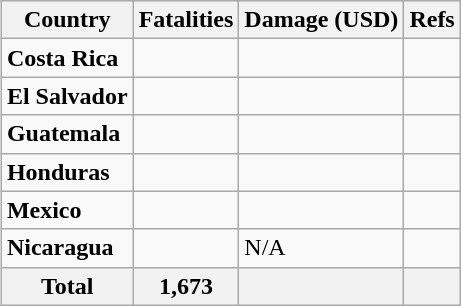<table class="wikitable sortable" align=right>
<tr>
<th>Country</th>
<th>Fatalities</th>
<th>Damage (USD)</th>
<th>Refs</th>
</tr>
<tr>
<td><strong>Costa Rica</strong></td>
<td></td>
<td></td>
<td></td>
</tr>
<tr>
<td><strong>El Salvador</strong></td>
<td></td>
<td></td>
<td></td>
</tr>
<tr>
<td><strong>Guatemala</strong></td>
<td></td>
<td></td>
<td></td>
</tr>
<tr>
<td><strong>Honduras</strong></td>
<td></td>
<td></td>
<td></td>
</tr>
<tr>
<td><strong>Mexico</strong></td>
<td></td>
<td></td>
<td></td>
</tr>
<tr>
<td><strong>Nicaragua</strong></td>
<td></td>
<td> N/A</td>
<td></td>
</tr>
<tr class="sortbottom">
<th>Total</th>
<th>1,673</th>
<th></th>
<th></th>
</tr>
</table>
